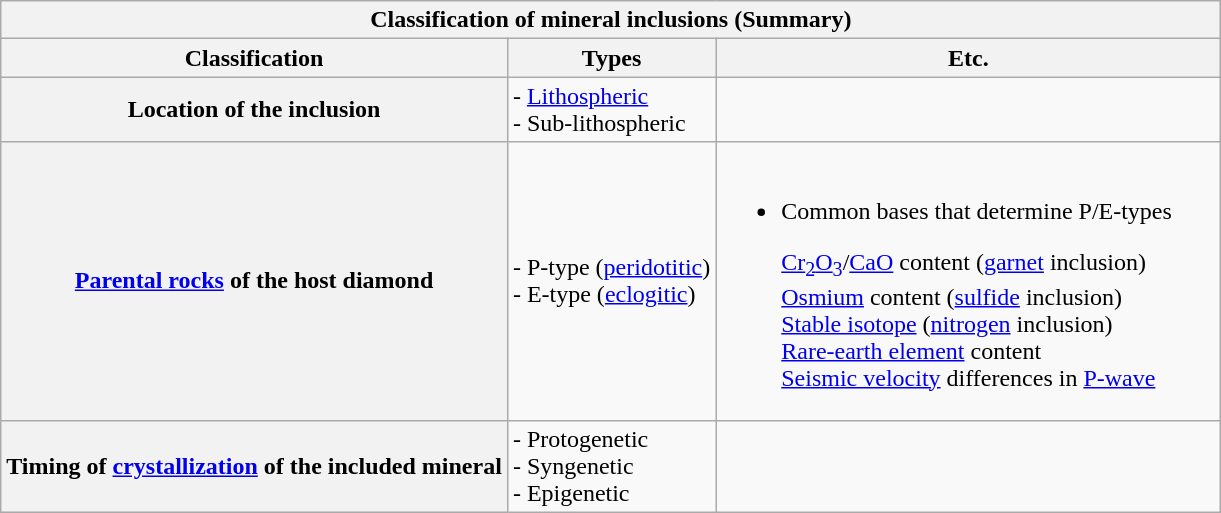<table class="wikitable">
<tr>
<th colspan="3">Classification of mineral inclusions (Summary)</th>
</tr>
<tr>
<th>Classification</th>
<th>Types</th>
<th>Etc.</th>
</tr>
<tr>
<th><strong>Location of the inclusion</strong></th>
<td>- <a href='#'>Lithospheric</a><br>- Sub-lithospheric</td>
<td></td>
</tr>
<tr>
<th><strong><a href='#'>Parental rocks</a> of the host diamond</strong></th>
<td>- P-type (<a href='#'>peridotitic</a>)<br>- E-type (<a href='#'>eclogitic</a>)</td>
<td><br><ul><li>Common bases that determine P/E-types</li></ul><blockquote><a href='#'>Cr<sub>2</sub>O<sub>3</sub></a>/<a href='#'>CaO</a> content (<a href='#'>garnet</a> inclusion)<br><a href='#'>Osmium</a> content (<a href='#'>sulfide</a> inclusion)<br><a href='#'>Stable isotope</a> (<a href='#'>nitrogen</a> inclusion)<br><a href='#'>Rare-earth element</a> content<br><a href='#'>Seismic velocity</a> differences in <a href='#'>P-wave</a></blockquote></td>
</tr>
<tr>
<th><strong>Timing of <a href='#'>crystallization</a> of the included mineral</strong></th>
<td>- Protogenetic<br>- Syngenetic<br>- Epigenetic</td>
<td></td>
</tr>
</table>
